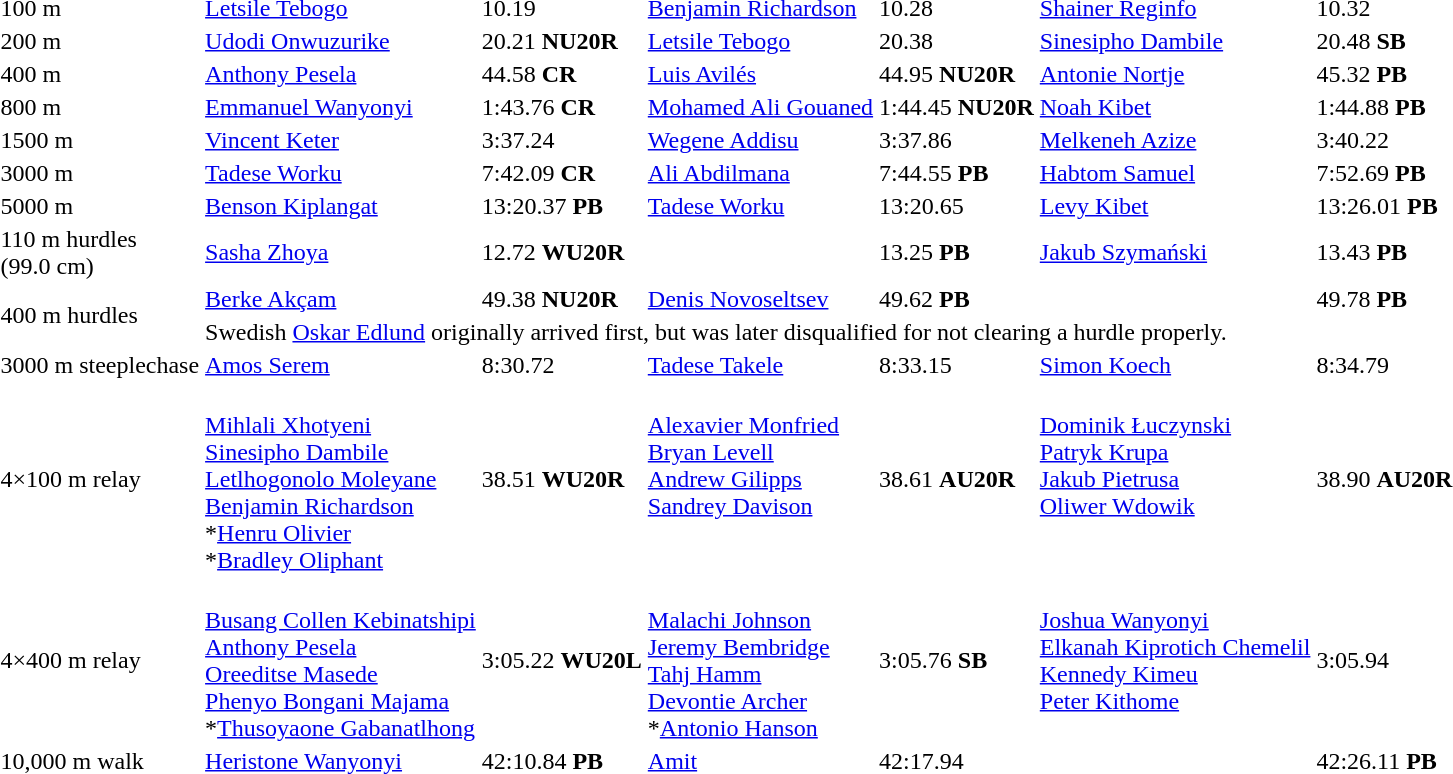<table>
<tr>
<td>100 m<br></td>
<td><a href='#'>Letsile Tebogo</a><br></td>
<td>10.19</td>
<td><a href='#'>Benjamin Richardson</a><br></td>
<td>10.28</td>
<td><a href='#'>Shainer Reginfo</a><br></td>
<td>10.32</td>
</tr>
<tr>
<td>200 m<br></td>
<td><a href='#'>Udodi Onwuzurike</a><br></td>
<td>20.21 <strong>NU20R</strong></td>
<td><a href='#'>Letsile Tebogo</a><br></td>
<td>20.38</td>
<td><a href='#'>Sinesipho Dambile</a><br></td>
<td>20.48 <strong>SB</strong></td>
</tr>
<tr>
<td>400 m<br></td>
<td><a href='#'>Anthony Pesela</a><br></td>
<td>44.58 <strong>CR</strong></td>
<td><a href='#'>Luis Avilés</a><br></td>
<td>44.95 <strong>NU20R</strong></td>
<td><a href='#'>Antonie Nortje</a><br></td>
<td>45.32 <strong>PB</strong></td>
</tr>
<tr>
<td>800 m<br></td>
<td><a href='#'>Emmanuel Wanyonyi</a><br></td>
<td>1:43.76 <strong>CR</strong></td>
<td><a href='#'>Mohamed Ali Gouaned</a><br></td>
<td>1:44.45 <strong>NU20R</strong></td>
<td><a href='#'>Noah Kibet</a><br></td>
<td>1:44.88 <strong>PB</strong></td>
</tr>
<tr>
<td>1500 m<br></td>
<td><a href='#'>Vincent Keter</a><br></td>
<td>3:37.24</td>
<td><a href='#'>Wegene Addisu</a><br></td>
<td>3:37.86</td>
<td><a href='#'>Melkeneh Azize</a><br></td>
<td>3:40.22</td>
</tr>
<tr>
<td>3000 m<br></td>
<td><a href='#'>Tadese Worku</a><br></td>
<td>7:42.09 <strong>CR</strong></td>
<td><a href='#'>Ali Abdilmana</a><br></td>
<td>7:44.55 <strong>PB</strong></td>
<td><a href='#'>Habtom Samuel</a><br></td>
<td>7:52.69 <strong>PB</strong></td>
</tr>
<tr>
<td>5000 m<br></td>
<td><a href='#'>Benson Kiplangat</a><br></td>
<td>13:20.37 <strong>PB</strong></td>
<td><a href='#'>Tadese Worku</a><br></td>
<td>13:20.65</td>
<td><a href='#'>Levy Kibet</a><br></td>
<td>13:26.01 <strong>PB</strong></td>
</tr>
<tr>
<td>110 m hurdles<br>(99.0 cm)<br></td>
<td><a href='#'>Sasha Zhoya</a><br></td>
<td>12.72 <strong>WU20R</strong></td>
<td><br></td>
<td>13.25 <strong>PB</strong></td>
<td><a href='#'>Jakub Szymański</a><br></td>
<td>13.43 <strong>PB</strong></td>
</tr>
<tr>
<td rowspan=2>400 m hurdles<br></td>
<td><a href='#'>Berke Akçam</a><br></td>
<td>49.38 <strong>NU20R</strong></td>
<td><a href='#'>Denis Novoseltsev</a><br></td>
<td>49.62 <strong>PB</strong></td>
<td><br></td>
<td>49.78 <strong>PB</strong></td>
</tr>
<tr>
<td colspan=6>Swedish <a href='#'>Oskar Edlund</a> originally arrived first, but was later disqualified for not clearing a hurdle properly.</td>
</tr>
<tr>
<td>3000 m steeplechase<br></td>
<td><a href='#'>Amos Serem</a><br></td>
<td>8:30.72</td>
<td><a href='#'>Tadese Takele</a><br></td>
<td>8:33.15</td>
<td><a href='#'>Simon Koech</a><br></td>
<td>8:34.79</td>
</tr>
<tr>
<td>4×100 m relay<br></td>
<td valign=top><br><a href='#'>Mihlali Xhotyeni</a><br><a href='#'>Sinesipho Dambile</a><br><a href='#'>Letlhogonolo Moleyane</a><br><a href='#'>Benjamin Richardson</a><br>*<a href='#'>Henru Olivier</a><br>*<a href='#'>Bradley Oliphant</a></td>
<td>38.51 <strong>WU20R</strong></td>
<td valign=top><br><a href='#'>Alexavier Monfried</a><br><a href='#'>Bryan Levell</a><br><a href='#'>Andrew Gilipps</a><br><a href='#'>Sandrey Davison</a></td>
<td>38.61 <strong>AU20R</strong></td>
<td valign=top><br><a href='#'>Dominik Łuczynski</a><br><a href='#'>Patryk Krupa</a><br><a href='#'>Jakub Pietrusa</a><br><a href='#'>Oliwer Wdowik</a></td>
<td>38.90 <strong>AU20R</strong></td>
</tr>
<tr>
<td>4×400 m relay<br></td>
<td valign=top><br><a href='#'>Busang Collen Kebinatshipi</a><br><a href='#'>Anthony Pesela</a><br><a href='#'>Oreeditse Masede</a><br><a href='#'>Phenyo Bongani Majama</a><br>*<a href='#'>Thusoyaone Gabanatlhong</a></td>
<td>3:05.22 <strong>WU20L</strong></td>
<td valign=top><br><a href='#'>Malachi Johnson</a><br><a href='#'>Jeremy Bembridge</a><br><a href='#'>Tahj Hamm</a><br><a href='#'>Devontie Archer</a><br>*<a href='#'>Antonio Hanson</a></td>
<td>3:05.76 <strong>SB</strong></td>
<td valign=top><br><a href='#'>Joshua Wanyonyi</a><br><a href='#'>Elkanah Kiprotich Chemelil</a><br><a href='#'>Kennedy Kimeu</a><br><a href='#'>Peter Kithome</a></td>
<td>3:05.94</td>
</tr>
<tr>
<td>10,000 m walk<br></td>
<td><a href='#'>Heristone Wanyonyi</a><br></td>
<td>42:10.84  <strong>PB</strong></td>
<td><a href='#'>Amit</a><br></td>
<td>42:17.94</td>
<td><br></td>
<td>42:26.11 <strong>PB</strong></td>
</tr>
</table>
